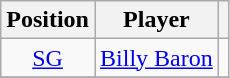<table class="wikitable" style="text-align: center;">
<tr>
<th>Position</th>
<th>Player</th>
<th></th>
</tr>
<tr>
<td><a href='#'>SG</a></td>
<td align="left"> <a href='#'>Billy Baron</a></td>
<td></td>
</tr>
<tr>
</tr>
</table>
